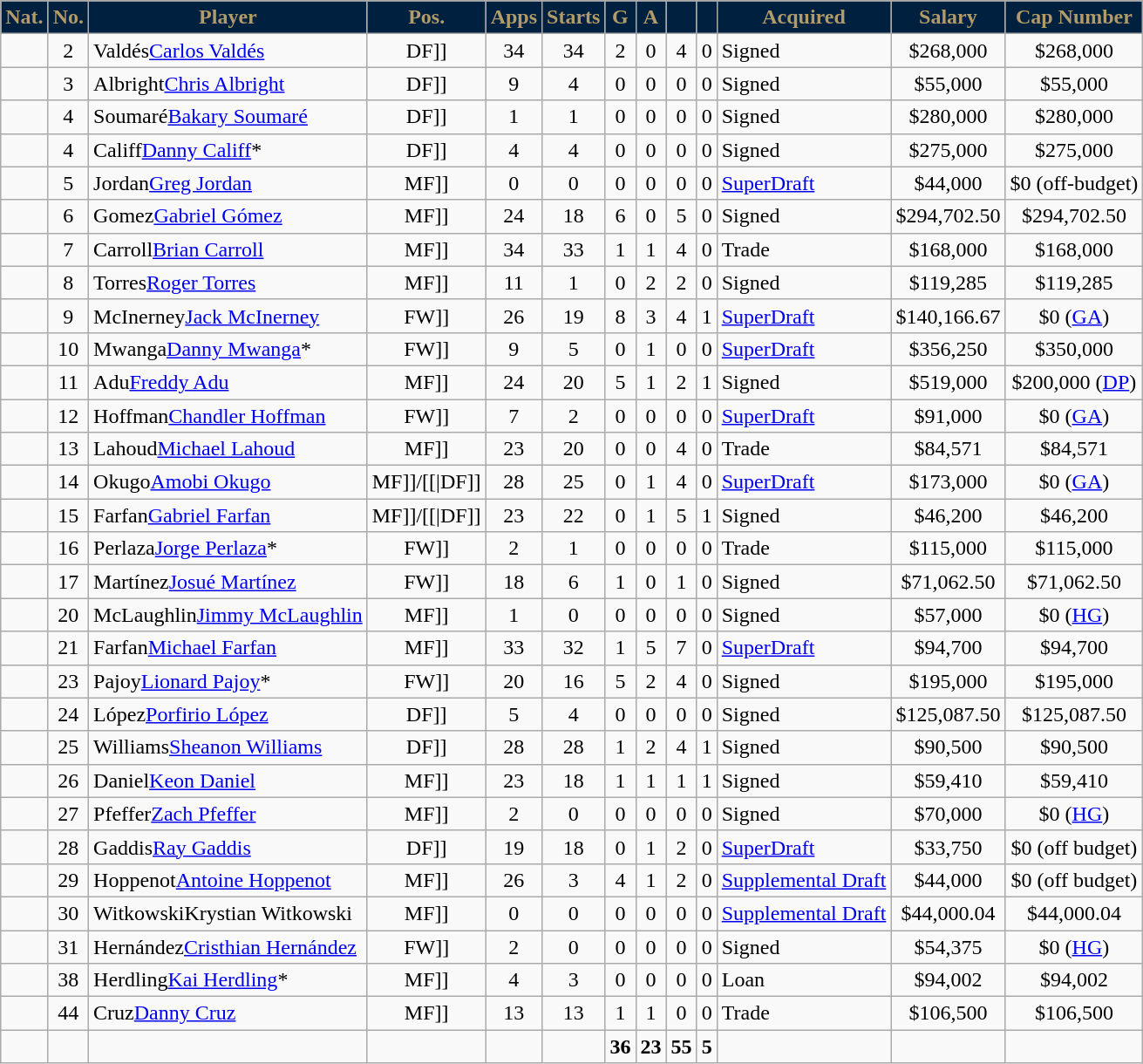<table | class="wikitable sortable">
<tr>
<th style="background:#002040; color:#B19B69; text-align:center;">Nat.</th>
<th style="background:#002040; color:#B19B69; text-align:center;">No.</th>
<th style="background:#002040; color:#B19B69; text-align:center;">Player</th>
<th style="background:#002040; color:#B19B69; text-align:center;">Pos.</th>
<th style="background:#002040; color:#B19B69; text-align:center;">Apps</th>
<th style="background:#002040; color:#B19B69; text-align:center;">Starts</th>
<th style="background:#002040; color:#B19B69; text-align:center;">G</th>
<th style="background:#002040; color:#B19B69; text-align:center;">A</th>
<th style="background:#002040; color:#B19B69; text-align:center;"></th>
<th style="background:#002040; color:#B19B69; text-align:center;"></th>
<th style="background:#002040; color:#B19B69; text-align:center;">Acquired</th>
<th style="background:#002040; color:#B19B69; text-align:center;">Salary</th>
<th style="background:#002040; color:#B19B69; text-align:center;">Cap Number</th>
</tr>
<tr align=center>
<td></td>
<td>2</td>
<td align=left><span>Valdés</span><a href='#'>Carlos Valdés</a></td>
<td [[>DF]]</td>
<td>34</td>
<td>34</td>
<td>2</td>
<td>0</td>
<td>4</td>
<td>0</td>
<td align=left>Signed</td>
<td>$268,000</td>
<td>$268,000</td>
</tr>
<tr align=center>
<td></td>
<td>3</td>
<td align=left><span>Albright</span><a href='#'>Chris Albright</a></td>
<td [[>DF]]</td>
<td>9</td>
<td>4</td>
<td>0</td>
<td>0</td>
<td>0</td>
<td>0</td>
<td align=left>Signed</td>
<td>$55,000</td>
<td>$55,000</td>
</tr>
<tr align=center>
<td></td>
<td>4</td>
<td align=left><span>Soumaré</span><a href='#'>Bakary Soumaré</a></td>
<td [[>DF]]</td>
<td>1</td>
<td>1</td>
<td>0</td>
<td>0</td>
<td>0</td>
<td>0</td>
<td align=left>Signed</td>
<td>$280,000</td>
<td>$280,000</td>
</tr>
<tr align=center>
<td></td>
<td>4</td>
<td align=left><span>Califf</span><a href='#'>Danny Califf</a>*</td>
<td [[>DF]]</td>
<td>4</td>
<td>4</td>
<td>0</td>
<td>0</td>
<td>0</td>
<td>0</td>
<td align=left>Signed</td>
<td>$275,000</td>
<td>$275,000</td>
</tr>
<tr align=center>
<td></td>
<td>5</td>
<td align=left><span>Jordan</span><a href='#'>Greg Jordan</a></td>
<td [[>MF]]</td>
<td>0</td>
<td>0</td>
<td>0</td>
<td>0</td>
<td>0</td>
<td>0</td>
<td align=left><a href='#'>SuperDraft</a></td>
<td>$44,000</td>
<td>$0 (off-budget)</td>
</tr>
<tr align=center>
<td></td>
<td>6</td>
<td align=left><span>Gomez</span><a href='#'>Gabriel Gómez</a></td>
<td [[>MF]]</td>
<td>24</td>
<td>18</td>
<td>6</td>
<td>0</td>
<td>5</td>
<td>0</td>
<td align=left>Signed</td>
<td>$294,702.50</td>
<td>$294,702.50</td>
</tr>
<tr align=center>
<td></td>
<td>7</td>
<td align=left><span>Carroll</span><a href='#'>Brian Carroll</a></td>
<td [[>MF]]</td>
<td>34</td>
<td>33</td>
<td>1</td>
<td>1</td>
<td>4</td>
<td>0</td>
<td align=left>Trade</td>
<td>$168,000</td>
<td>$168,000</td>
</tr>
<tr align=center>
<td></td>
<td>8</td>
<td align=left><span>Torres</span><a href='#'>Roger Torres</a></td>
<td [[>MF]]</td>
<td>11</td>
<td>1</td>
<td>0</td>
<td>2</td>
<td>2</td>
<td>0</td>
<td align=left>Signed</td>
<td>$119,285</td>
<td>$119,285</td>
</tr>
<tr align=center>
<td></td>
<td>9</td>
<td align=left><span>McInerney</span><a href='#'>Jack McInerney</a></td>
<td [[>FW]]</td>
<td>26</td>
<td>19</td>
<td>8</td>
<td>3</td>
<td>4</td>
<td>1</td>
<td align=left><a href='#'>SuperDraft</a></td>
<td>$140,166.67</td>
<td>$0 (<a href='#'>GA</a>)</td>
</tr>
<tr align=center>
<td></td>
<td>10</td>
<td align=left><span>Mwanga</span><a href='#'>Danny Mwanga</a>*</td>
<td [[>FW]]</td>
<td>9</td>
<td>5</td>
<td>0</td>
<td>1</td>
<td>0</td>
<td>0</td>
<td align=left><a href='#'>SuperDraft</a></td>
<td>$356,250</td>
<td>$350,000</td>
</tr>
<tr align=center>
<td></td>
<td>11</td>
<td align=left><span>Adu</span><a href='#'>Freddy Adu</a></td>
<td [[>MF]]</td>
<td>24</td>
<td>20</td>
<td>5</td>
<td>1</td>
<td>2</td>
<td>1</td>
<td align=left>Signed</td>
<td>$519,000</td>
<td>$200,000 (<a href='#'>DP</a>)</td>
</tr>
<tr align=center>
<td></td>
<td>12</td>
<td align=left><span>Hoffman</span><a href='#'>Chandler Hoffman</a></td>
<td [[>FW]]</td>
<td>7</td>
<td>2</td>
<td>0</td>
<td>0</td>
<td>0</td>
<td>0</td>
<td align=left><a href='#'>SuperDraft</a></td>
<td>$91,000</td>
<td>$0 (<a href='#'>GA</a>)</td>
</tr>
<tr align=center>
<td></td>
<td>13</td>
<td align=left><span>Lahoud</span><a href='#'>Michael Lahoud</a></td>
<td [[>MF]]</td>
<td>23</td>
<td>20</td>
<td>0</td>
<td>0</td>
<td>4</td>
<td>0</td>
<td align=left>Trade</td>
<td>$84,571</td>
<td>$84,571</td>
</tr>
<tr align=center>
<td></td>
<td>14</td>
<td align=left><span>Okugo</span><a href='#'>Amobi Okugo</a></td>
<td [[>MF]]/[[|DF]]</td>
<td>28</td>
<td>25</td>
<td>0</td>
<td>1</td>
<td>4</td>
<td>0</td>
<td align=left><a href='#'>SuperDraft</a></td>
<td>$173,000</td>
<td>$0 (<a href='#'>GA</a>)</td>
</tr>
<tr align=center>
<td></td>
<td>15</td>
<td align=left><span>Farfan</span><a href='#'>Gabriel Farfan</a></td>
<td [[>MF]]/[[|DF]]</td>
<td>23</td>
<td>22</td>
<td>0</td>
<td>1</td>
<td>5</td>
<td>1</td>
<td align=left>Signed</td>
<td>$46,200</td>
<td>$46,200</td>
</tr>
<tr align=center>
<td></td>
<td>16</td>
<td align=left><span>Perlaza</span><a href='#'>Jorge Perlaza</a>*</td>
<td [[>FW]]</td>
<td>2</td>
<td>1</td>
<td>0</td>
<td>0</td>
<td>0</td>
<td>0</td>
<td align=left>Trade</td>
<td>$115,000</td>
<td>$115,000</td>
</tr>
<tr align=center>
<td></td>
<td>17</td>
<td align=left><span>Martínez</span><a href='#'>Josué Martínez</a></td>
<td [[>FW]]</td>
<td>18</td>
<td>6</td>
<td>1</td>
<td>0</td>
<td>1</td>
<td>0</td>
<td align=left>Signed</td>
<td>$71,062.50</td>
<td>$71,062.50</td>
</tr>
<tr align=center>
<td></td>
<td>20</td>
<td align=left><span>McLaughlin</span><a href='#'>Jimmy McLaughlin</a></td>
<td [[>MF]]</td>
<td>1</td>
<td>0</td>
<td>0</td>
<td>0</td>
<td>0</td>
<td>0</td>
<td align=left>Signed</td>
<td>$57,000</td>
<td>$0 (<a href='#'>HG</a>)</td>
</tr>
<tr align=center>
<td></td>
<td>21</td>
<td align=left><span>Farfan</span><a href='#'>Michael Farfan</a></td>
<td [[>MF]]</td>
<td>33</td>
<td>32</td>
<td>1</td>
<td>5</td>
<td>7</td>
<td>0</td>
<td align=left><a href='#'>SuperDraft</a></td>
<td>$94,700</td>
<td>$94,700</td>
</tr>
<tr align=center>
<td></td>
<td>23</td>
<td align=left><span>Pajoy</span><a href='#'>Lionard Pajoy</a>*</td>
<td [[>FW]]</td>
<td>20</td>
<td>16</td>
<td>5</td>
<td>2</td>
<td>4</td>
<td>0</td>
<td align=left>Signed</td>
<td>$195,000</td>
<td>$195,000</td>
</tr>
<tr align=center>
<td></td>
<td>24</td>
<td align=left><span>López</span><a href='#'>Porfirio López</a></td>
<td [[>DF]]</td>
<td>5</td>
<td>4</td>
<td>0</td>
<td>0</td>
<td>0</td>
<td>0</td>
<td align=left>Signed</td>
<td>$125,087.50</td>
<td>$125,087.50</td>
</tr>
<tr align=center>
<td></td>
<td>25</td>
<td align=left><span>Williams</span><a href='#'>Sheanon Williams</a></td>
<td [[>DF]]</td>
<td>28</td>
<td>28</td>
<td>1</td>
<td>2</td>
<td>4</td>
<td>1</td>
<td align=left>Signed</td>
<td>$90,500</td>
<td>$90,500</td>
</tr>
<tr align=center>
<td></td>
<td>26</td>
<td align=left><span>Daniel</span><a href='#'>Keon Daniel</a></td>
<td [[>MF]]</td>
<td>23</td>
<td>18</td>
<td>1</td>
<td>1</td>
<td>1</td>
<td>1</td>
<td align=left>Signed</td>
<td>$59,410</td>
<td>$59,410</td>
</tr>
<tr align=center>
<td></td>
<td>27</td>
<td align=left><span>Pfeffer</span><a href='#'>Zach Pfeffer</a></td>
<td [[>MF]]</td>
<td>2</td>
<td>0</td>
<td>0</td>
<td>0</td>
<td>0</td>
<td>0</td>
<td align=left>Signed</td>
<td>$70,000</td>
<td>$0 (<a href='#'>HG</a>)</td>
</tr>
<tr align=center>
<td></td>
<td>28</td>
<td align=left><span>Gaddis</span><a href='#'>Ray Gaddis</a></td>
<td [[>DF]]</td>
<td>19</td>
<td>18</td>
<td>0</td>
<td>1</td>
<td>2</td>
<td>0</td>
<td align=left><a href='#'>SuperDraft</a></td>
<td>$33,750</td>
<td>$0 (off budget)</td>
</tr>
<tr align=center>
<td></td>
<td>29</td>
<td align=left><span>Hoppenot</span><a href='#'>Antoine Hoppenot</a></td>
<td [[>MF]]</td>
<td>26</td>
<td>3</td>
<td>4</td>
<td>1</td>
<td>2</td>
<td>0</td>
<td align=left><a href='#'>Supplemental Draft</a></td>
<td>$44,000</td>
<td>$0 (off budget)</td>
</tr>
<tr align=center>
<td></td>
<td>30</td>
<td align=left><span>Witkowski</span>Krystian Witkowski</td>
<td [[>MF]]</td>
<td>0</td>
<td>0</td>
<td>0</td>
<td>0</td>
<td>0</td>
<td>0</td>
<td align=left><a href='#'>Supplemental Draft</a></td>
<td>$44,000.04</td>
<td>$44,000.04</td>
</tr>
<tr align=center>
<td></td>
<td>31</td>
<td align=left><span>Hernández</span><a href='#'>Cristhian Hernández</a></td>
<td [[>FW]]</td>
<td>2</td>
<td>0</td>
<td>0</td>
<td>0</td>
<td>0</td>
<td>0</td>
<td align=left>Signed</td>
<td>$54,375</td>
<td>$0 (<a href='#'>HG</a>)</td>
</tr>
<tr align=center>
<td></td>
<td>38</td>
<td align=left><span>Herdling</span><a href='#'>Kai Herdling</a>*</td>
<td [[>MF]]</td>
<td>4</td>
<td>3</td>
<td>0</td>
<td>0</td>
<td>0</td>
<td>0</td>
<td align=left>Loan</td>
<td>$94,002</td>
<td>$94,002</td>
</tr>
<tr align=center>
<td></td>
<td>44</td>
<td align=left><span>Cruz</span><a href='#'>Danny Cruz</a></td>
<td [[>MF]]</td>
<td>13</td>
<td>13</td>
<td>1</td>
<td>1</td>
<td>0</td>
<td>0</td>
<td align=left>Trade</td>
<td>$106,500</td>
<td>$106,500</td>
</tr>
<tr style="text-align:center;" class="sortbottom">
<td></td>
<td></td>
<td></td>
<td></td>
<td></td>
<td></td>
<td><strong>36</strong></td>
<td><strong>23</strong></td>
<td><strong>55</strong></td>
<td><strong>5</strong></td>
<td></td>
<td></td>
<td></td>
</tr>
</table>
